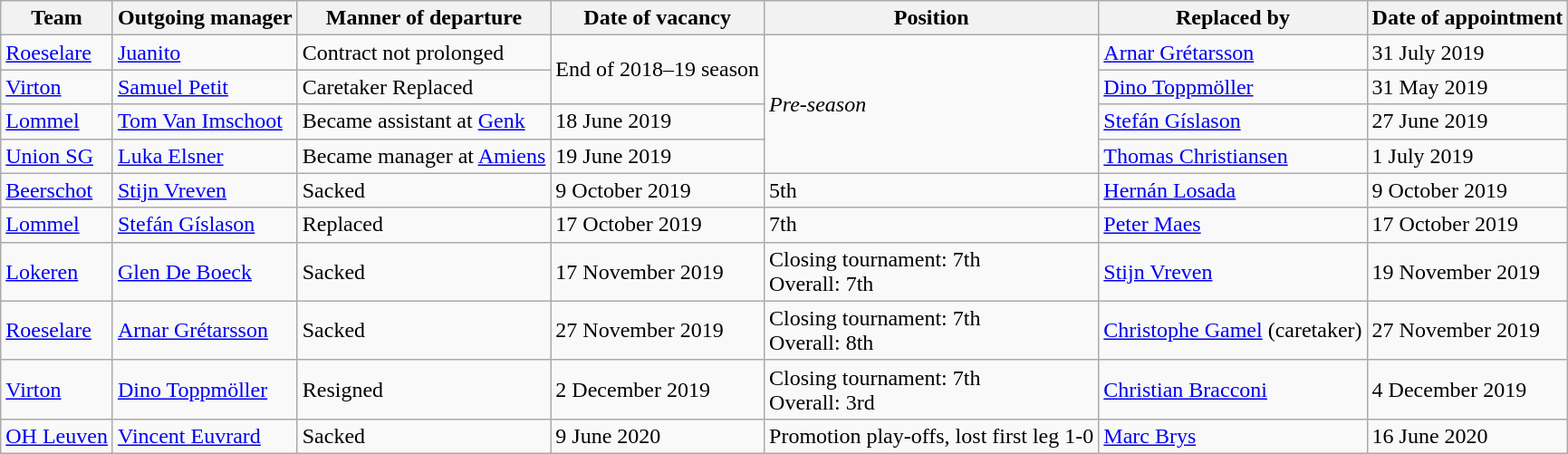<table class="wikitable">
<tr>
<th>Team</th>
<th>Outgoing manager</th>
<th>Manner of departure</th>
<th>Date of vacancy</th>
<th>Position</th>
<th>Replaced by</th>
<th>Date of appointment</th>
</tr>
<tr>
<td><a href='#'>Roeselare</a></td>
<td> <a href='#'>Juanito</a></td>
<td>Contract not prolonged</td>
<td rowspan=2>End of 2018–19 season</td>
<td rowspan=4><em>Pre-season</em></td>
<td> <a href='#'>Arnar Grétarsson</a></td>
<td>31 July 2019 </td>
</tr>
<tr>
<td><a href='#'>Virton</a></td>
<td> <a href='#'>Samuel Petit</a></td>
<td>Caretaker Replaced</td>
<td> <a href='#'>Dino Toppmöller</a></td>
<td>31 May 2019 </td>
</tr>
<tr>
<td><a href='#'>Lommel</a></td>
<td> <a href='#'>Tom Van Imschoot</a></td>
<td>Became assistant at <a href='#'>Genk</a></td>
<td>18 June 2019 </td>
<td> <a href='#'>Stefán Gíslason</a></td>
<td>27 June 2019 </td>
</tr>
<tr>
<td><a href='#'>Union SG</a></td>
<td> <a href='#'>Luka Elsner</a></td>
<td>Became manager at <a href='#'>Amiens</a></td>
<td>19 June 2019 </td>
<td> <a href='#'>Thomas Christiansen</a></td>
<td>1 July 2019 </td>
</tr>
<tr>
<td><a href='#'>Beerschot</a></td>
<td> <a href='#'>Stijn Vreven</a></td>
<td>Sacked</td>
<td>9 October 2019 </td>
<td>5th</td>
<td> <a href='#'>Hernán Losada</a></td>
<td>9 October 2019 </td>
</tr>
<tr>
<td><a href='#'>Lommel</a></td>
<td> <a href='#'>Stefán Gíslason</a></td>
<td>Replaced</td>
<td>17 October 2019 </td>
<td>7th</td>
<td> <a href='#'>Peter Maes</a></td>
<td>17 October 2019 </td>
</tr>
<tr>
<td><a href='#'>Lokeren</a></td>
<td> <a href='#'>Glen De Boeck</a></td>
<td>Sacked</td>
<td>17 November 2019 </td>
<td>Closing tournament: 7th <br>Overall: 7th</td>
<td> <a href='#'>Stijn Vreven</a></td>
<td>19 November 2019 </td>
</tr>
<tr>
<td><a href='#'>Roeselare</a></td>
<td> <a href='#'>Arnar Grétarsson</a></td>
<td>Sacked</td>
<td>27 November 2019 </td>
<td>Closing tournament: 7th <br>Overall: 8th</td>
<td> <a href='#'>Christophe Gamel</a> (caretaker)</td>
<td>27 November 2019 </td>
</tr>
<tr>
<td><a href='#'>Virton</a></td>
<td> <a href='#'>Dino Toppmöller</a></td>
<td>Resigned</td>
<td>2 December 2019 </td>
<td>Closing tournament: 7th <br>Overall: 3rd</td>
<td> <a href='#'>Christian Bracconi</a></td>
<td>4 December 2019 </td>
</tr>
<tr>
<td><a href='#'>OH Leuven</a></td>
<td> <a href='#'>Vincent Euvrard</a></td>
<td>Sacked</td>
<td>9 June 2020 </td>
<td>Promotion play-offs, lost first leg 1-0</td>
<td> <a href='#'>Marc Brys</a></td>
<td>16 June 2020 </td>
</tr>
</table>
